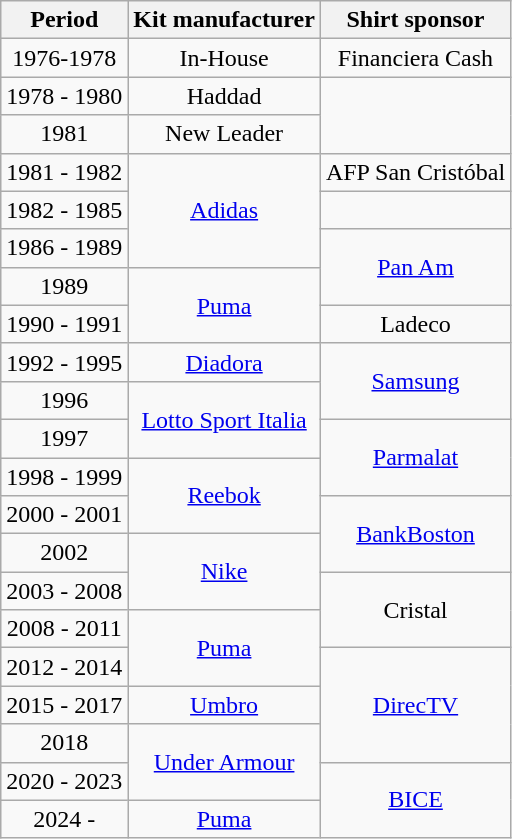<table class="wikitable" style="text-align: center">
<tr>
<th>Period</th>
<th>Kit manufacturer</th>
<th>Shirt sponsor</th>
</tr>
<tr>
<td>1976-1978</td>
<td>In-House</td>
<td>Financiera Cash</td>
</tr>
<tr>
<td>1978 - 1980</td>
<td>Haddad</td>
<td rowspan="2"></td>
</tr>
<tr>
<td>1981</td>
<td rowspan="1">New Leader</td>
</tr>
<tr>
<td>1981 - 1982</td>
<td rowspan="3"><a href='#'>Adidas</a></td>
<td rowspan="1">AFP San Cristóbal</td>
</tr>
<tr>
<td>1982 - 1985</td>
<td></td>
</tr>
<tr>
<td>1986 - 1989</td>
<td rowspan="2"><a href='#'>Pan Am</a></td>
</tr>
<tr>
<td>1989</td>
<td rowspan="2"><a href='#'>Puma</a></td>
</tr>
<tr>
<td>1990 - 1991</td>
<td>Ladeco</td>
</tr>
<tr>
<td>1992 - 1995</td>
<td><a href='#'>Diadora</a></td>
<td rowspan="2"><a href='#'>Samsung</a></td>
</tr>
<tr>
<td>1996</td>
<td rowspan="2"><a href='#'>Lotto Sport Italia</a></td>
</tr>
<tr>
<td>1997</td>
<td rowspan="2"><a href='#'>Parmalat</a></td>
</tr>
<tr>
<td>1998 - 1999</td>
<td rowspan="2"><a href='#'>Reebok</a></td>
</tr>
<tr>
<td>2000 - 2001</td>
<td rowspan="2"><a href='#'>BankBoston</a></td>
</tr>
<tr>
<td>2002</td>
<td rowspan="2"><a href='#'>Nike</a></td>
</tr>
<tr>
<td>2003 - 2008</td>
<td rowspan="2">Cristal</td>
</tr>
<tr>
<td>2008 - 2011</td>
<td rowspan="2"><a href='#'>Puma</a></td>
</tr>
<tr>
<td>2012 - 2014</td>
<td rowspan="3"><a href='#'>DirecTV</a></td>
</tr>
<tr>
<td>2015 - 2017</td>
<td><a href='#'>Umbro</a></td>
</tr>
<tr>
<td>2018</td>
<td rowspan="2"><a href='#'>Under Armour</a></td>
</tr>
<tr>
<td>2020 - 2023</td>
<td rowspan="2"><a href='#'>BICE</a></td>
</tr>
<tr>
<td>2024 -</td>
<td><a href='#'>Puma</a></td>
</tr>
</table>
